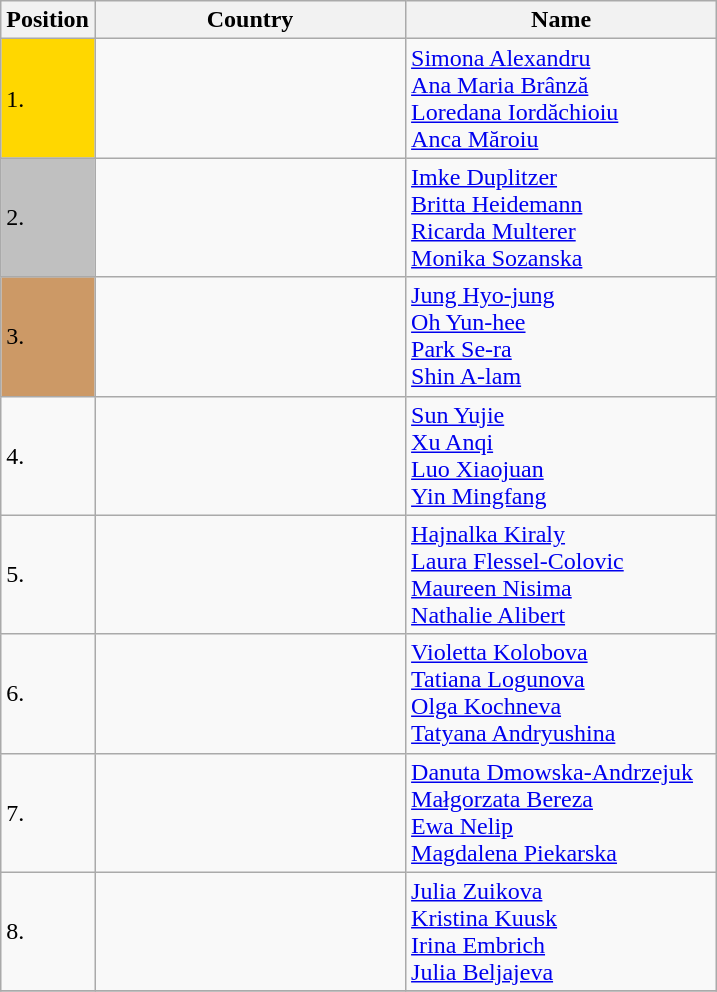<table class="wikitable">
<tr>
<th width="10">Position</th>
<th width="200">Country</th>
<th width="200">Name</th>
</tr>
<tr>
<td bgcolor="gold">1.</td>
<td></td>
<td><a href='#'>Simona Alexandru</a><br><a href='#'>Ana Maria Brânză</a><br><a href='#'>Loredana Iordăchioiu</a><br><a href='#'>Anca Măroiu</a></td>
</tr>
<tr>
<td bgcolor="silver">2.</td>
<td></td>
<td><a href='#'>Imke Duplitzer</a><br><a href='#'>Britta Heidemann</a><br><a href='#'>Ricarda Multerer</a><br><a href='#'>Monika Sozanska</a></td>
</tr>
<tr>
<td bgcolor="#CC9966">3.</td>
<td></td>
<td><a href='#'>Jung Hyo-jung</a><br><a href='#'>Oh Yun-hee</a><br><a href='#'>Park Se-ra</a><br><a href='#'>Shin A-lam</a></td>
</tr>
<tr>
<td>4.</td>
<td></td>
<td><a href='#'>Sun Yujie</a><br><a href='#'>Xu Anqi</a><br><a href='#'>Luo Xiaojuan</a><br><a href='#'>Yin Mingfang</a></td>
</tr>
<tr>
<td>5.</td>
<td></td>
<td><a href='#'>Hajnalka Kiraly</a><br><a href='#'>Laura Flessel-Colovic</a><br><a href='#'>Maureen Nisima</a><br><a href='#'>Nathalie Alibert</a></td>
</tr>
<tr>
<td>6.</td>
<td></td>
<td><a href='#'>Violetta Kolobova</a><br><a href='#'>Tatiana Logunova</a><br><a href='#'>Olga Kochneva</a><br><a href='#'>Tatyana Andryushina</a></td>
</tr>
<tr>
<td>7.</td>
<td></td>
<td><a href='#'>Danuta Dmowska-Andrzejuk</a><br><a href='#'>Małgorzata Bereza</a><br><a href='#'>Ewa Nelip</a><br><a href='#'>Magdalena Piekarska</a></td>
</tr>
<tr>
<td>8.</td>
<td></td>
<td><a href='#'>Julia Zuikova</a><br><a href='#'>Kristina Kuusk</a><br><a href='#'>Irina Embrich</a><br><a href='#'>Julia Beljajeva</a></td>
</tr>
<tr>
</tr>
</table>
